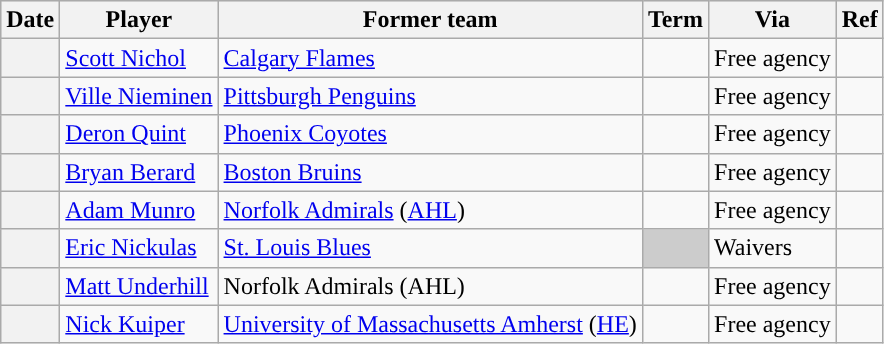<table class="wikitable plainrowheaders">
<tr style="background:#ddd; text-align:center;">
<th>Date</th>
<th>Player</th>
<th>Former team</th>
<th>Term</th>
<th>Via</th>
<th>Ref</th>
</tr>
<tr>
<th scope="row"></th>
<td><a href='#'>Scott Nichol</a></td>
<td><a href='#'>Calgary Flames</a></td>
<td></td>
<td>Free agency</td>
<td></td>
</tr>
<tr>
<th scope="row"></th>
<td><a href='#'>Ville Nieminen</a></td>
<td><a href='#'>Pittsburgh Penguins</a></td>
<td></td>
<td>Free agency</td>
<td></td>
</tr>
<tr>
<th scope="row"></th>
<td><a href='#'>Deron Quint</a></td>
<td><a href='#'>Phoenix Coyotes</a></td>
<td></td>
<td>Free agency</td>
<td></td>
</tr>
<tr>
<th scope="row"></th>
<td><a href='#'>Bryan Berard</a></td>
<td><a href='#'>Boston Bruins</a></td>
<td></td>
<td>Free agency</td>
<td></td>
</tr>
<tr>
<th scope="row"></th>
<td><a href='#'>Adam Munro</a></td>
<td><a href='#'>Norfolk Admirals</a> (<a href='#'>AHL</a>)</td>
<td></td>
<td>Free agency</td>
<td></td>
</tr>
<tr>
<th scope="row"></th>
<td><a href='#'>Eric Nickulas</a></td>
<td><a href='#'>St. Louis Blues</a></td>
<td style="background:#ccc"></td>
<td>Waivers</td>
<td></td>
</tr>
<tr>
<th scope="row"></th>
<td><a href='#'>Matt Underhill</a></td>
<td>Norfolk Admirals (AHL)</td>
<td></td>
<td>Free agency</td>
<td></td>
</tr>
<tr>
<th scope="row"></th>
<td><a href='#'>Nick Kuiper</a></td>
<td><a href='#'>University of Massachusetts Amherst</a> (<a href='#'>HE</a>)</td>
<td></td>
<td>Free agency</td>
<td></td>
</tr>
</table>
